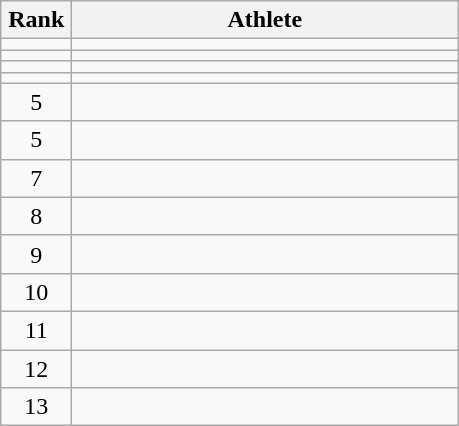<table class="wikitable" style="text-align: center;">
<tr>
<th width=40>Rank</th>
<th width=250>Athlete</th>
</tr>
<tr>
<td></td>
<td align="left"></td>
</tr>
<tr>
<td></td>
<td align="left"></td>
</tr>
<tr>
<td></td>
<td align="left"></td>
</tr>
<tr>
<td></td>
<td align="left"></td>
</tr>
<tr>
<td>5</td>
<td align="left"></td>
</tr>
<tr>
<td>5</td>
<td align="left"></td>
</tr>
<tr>
<td>7</td>
<td align="left"></td>
</tr>
<tr>
<td>8</td>
<td align="left"></td>
</tr>
<tr>
<td>9</td>
<td align="left"></td>
</tr>
<tr>
<td>10</td>
<td align="left"></td>
</tr>
<tr>
<td>11</td>
<td align="left"></td>
</tr>
<tr>
<td>12</td>
<td align="left"></td>
</tr>
<tr>
<td>13</td>
<td align="left"></td>
</tr>
</table>
